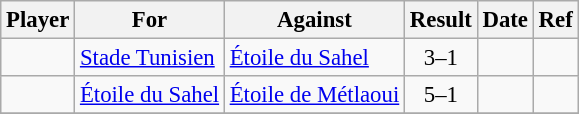<table class="wikitable" style="font-size: 95%;">
<tr>
<th>Player</th>
<th>For</th>
<th>Against</th>
<th style="text-align:center">Result</th>
<th>Date</th>
<th>Ref</th>
</tr>
<tr>
<td> </td>
<td><a href='#'>Stade Tunisien</a></td>
<td><a href='#'>Étoile du Sahel</a></td>
<td style="text-align:center;">3–1</td>
<td></td>
<td></td>
</tr>
<tr>
<td> </td>
<td><a href='#'>Étoile du Sahel</a></td>
<td><a href='#'>Étoile de Métlaoui</a></td>
<td style="text-align:center;">5–1</td>
<td></td>
<td></td>
</tr>
<tr>
</tr>
</table>
